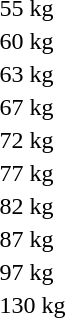<table>
<tr>
<td>55 kg</td>
<td></td>
<td></td>
<td></td>
</tr>
<tr>
<td rowspan=2>60 kg</td>
<td rowspan=2></td>
<td rowspan=2></td>
<td></td>
</tr>
<tr>
<td></td>
</tr>
<tr>
<td>63 kg</td>
<td></td>
<td></td>
<td></td>
</tr>
<tr>
<td rowspan=2>67 kg</td>
<td rowspan=2></td>
<td rowspan=2></td>
<td></td>
</tr>
<tr>
<td></td>
</tr>
<tr>
<td>72 kg</td>
<td></td>
<td></td>
<td></td>
</tr>
<tr>
<td rowspan=2>77 kg</td>
<td rowspan=2></td>
<td rowspan=2></td>
<td></td>
</tr>
<tr>
<td></td>
</tr>
<tr>
<td>82 kg</td>
<td></td>
<td></td>
<td></td>
</tr>
<tr>
<td rowspan=2>87 kg</td>
<td rowspan=2></td>
<td rowspan=2></td>
<td></td>
</tr>
<tr>
<td></td>
</tr>
<tr>
<td rowspan=2>97 kg</td>
<td rowspan=2></td>
<td rowspan=2></td>
<td></td>
</tr>
<tr>
<td></td>
</tr>
<tr>
<td rowspan=2>130 kg</td>
<td rowspan=2></td>
<td rowspan=2></td>
<td></td>
</tr>
<tr>
<td></td>
</tr>
</table>
